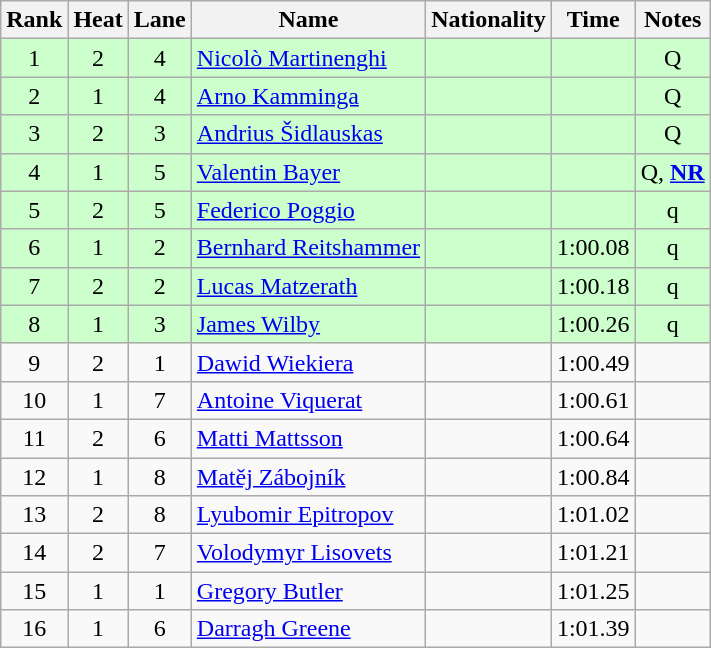<table class="wikitable sortable" style="text-align:center">
<tr>
<th>Rank</th>
<th>Heat</th>
<th>Lane</th>
<th>Name</th>
<th>Nationality</th>
<th>Time</th>
<th>Notes</th>
</tr>
<tr bgcolor=ccffcc>
<td>1</td>
<td>2</td>
<td>4</td>
<td align=left><a href='#'>Nicolò Martinenghi</a></td>
<td align=left></td>
<td></td>
<td>Q</td>
</tr>
<tr bgcolor=ccffcc>
<td>2</td>
<td>1</td>
<td>4</td>
<td align=left><a href='#'>Arno Kamminga</a></td>
<td align=left></td>
<td></td>
<td>Q</td>
</tr>
<tr bgcolor=ccffcc>
<td>3</td>
<td>2</td>
<td>3</td>
<td align=left><a href='#'>Andrius Šidlauskas</a></td>
<td align=left></td>
<td></td>
<td>Q</td>
</tr>
<tr bgcolor=ccffcc>
<td>4</td>
<td>1</td>
<td>5</td>
<td align=left><a href='#'>Valentin Bayer</a></td>
<td align=left></td>
<td></td>
<td>Q, <strong><a href='#'>NR</a></strong></td>
</tr>
<tr bgcolor=ccffcc>
<td>5</td>
<td>2</td>
<td>5</td>
<td align=left><a href='#'>Federico Poggio</a></td>
<td align=left></td>
<td></td>
<td>q</td>
</tr>
<tr bgcolor=ccffcc>
<td>6</td>
<td>1</td>
<td>2</td>
<td align=left><a href='#'>Bernhard Reitshammer</a></td>
<td align=left></td>
<td>1:00.08</td>
<td>q</td>
</tr>
<tr bgcolor=ccffcc>
<td>7</td>
<td>2</td>
<td>2</td>
<td align=left><a href='#'>Lucas Matzerath</a></td>
<td align=left></td>
<td>1:00.18</td>
<td>q</td>
</tr>
<tr bgcolor=ccffcc>
<td>8</td>
<td>1</td>
<td>3</td>
<td align=left><a href='#'>James Wilby</a></td>
<td align=left></td>
<td>1:00.26</td>
<td>q</td>
</tr>
<tr>
<td>9</td>
<td>2</td>
<td>1</td>
<td align=left><a href='#'>Dawid Wiekiera</a></td>
<td align=left></td>
<td>1:00.49</td>
<td></td>
</tr>
<tr>
<td>10</td>
<td>1</td>
<td>7</td>
<td align=left><a href='#'>Antoine Viquerat</a></td>
<td align=left></td>
<td>1:00.61</td>
<td></td>
</tr>
<tr>
<td>11</td>
<td>2</td>
<td>6</td>
<td align=left><a href='#'>Matti Mattsson</a></td>
<td align=left></td>
<td>1:00.64</td>
<td></td>
</tr>
<tr>
<td>12</td>
<td>1</td>
<td>8</td>
<td align=left><a href='#'>Matěj Zábojník</a></td>
<td align=left></td>
<td>1:00.84</td>
<td></td>
</tr>
<tr>
<td>13</td>
<td>2</td>
<td>8</td>
<td align=left><a href='#'>Lyubomir Epitropov</a></td>
<td align=left></td>
<td>1:01.02</td>
<td></td>
</tr>
<tr>
<td>14</td>
<td>2</td>
<td>7</td>
<td align=left><a href='#'>Volodymyr Lisovets</a></td>
<td align=left></td>
<td>1:01.21</td>
<td></td>
</tr>
<tr>
<td>15</td>
<td>1</td>
<td>1</td>
<td align=left><a href='#'>Gregory Butler</a></td>
<td align=left></td>
<td>1:01.25</td>
<td></td>
</tr>
<tr>
<td>16</td>
<td>1</td>
<td>6</td>
<td align=left><a href='#'>Darragh Greene</a></td>
<td align=left></td>
<td>1:01.39</td>
<td></td>
</tr>
</table>
